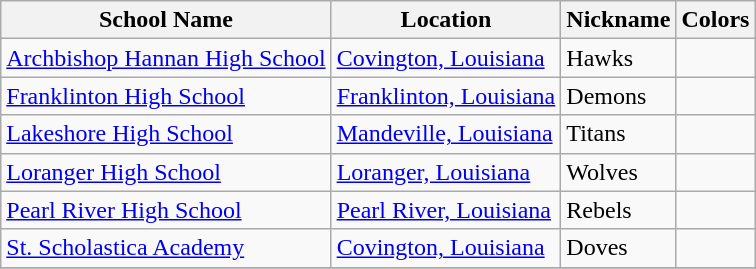<table class="wikitable">
<tr>
<th>School Name</th>
<th>Location</th>
<th>Nickname</th>
<th>Colors</th>
</tr>
<tr>
<td><a href='#'>Archbishop Hannan High School</a></td>
<td><a href='#'>Covington, Louisiana</a></td>
<td>Hawks</td>
<td>  </td>
</tr>
<tr>
<td><a href='#'>Franklinton High School</a></td>
<td><a href='#'>Franklinton, Louisiana</a></td>
<td>Demons</td>
<td> </td>
</tr>
<tr>
<td><a href='#'>Lakeshore High School</a></td>
<td><a href='#'>Mandeville, Louisiana</a></td>
<td>Titans</td>
<td> </td>
</tr>
<tr>
<td><a href='#'>Loranger High School</a></td>
<td><a href='#'>Loranger, Louisiana</a></td>
<td>Wolves</td>
<td>  </td>
</tr>
<tr>
<td><a href='#'>Pearl River High School</a></td>
<td><a href='#'>Pearl River, Louisiana</a></td>
<td>Rebels</td>
<td> </td>
</tr>
<tr>
<td><a href='#'>St. Scholastica Academy</a></td>
<td><a href='#'>Covington, Louisiana</a></td>
<td>Doves</td>
<td> </td>
</tr>
<tr>
</tr>
</table>
